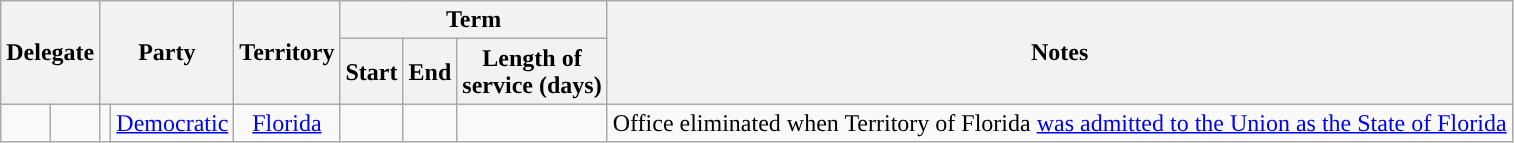<table class="wikitable sortable" style="text-align:center">
<tr>
<th rowspan=2 colspan=2>Delegate</th>
<th rowspan=2 colspan=2>Party</th>
<th rowspan=2>Territory</th>
<th colspan=3>Term</th>
<th rowspan=2>Notes</th>
</tr>
<tr>
<th>Start</th>
<th>End</th>
<th>Length of<br>service (days)</th>
</tr>
<tr>
<td data-sort-value="Yulee, David Levy"></td>
<td><strong></strong><br></td>
<td style="background-color:"></td>
<td><a href='#'>Democratic</a></td>
<td><a href='#'>Florida</a></td>
<td></td>
<td></td>
<td></td>
<td>Office eliminated when Territory of Florida <a href='#'>was admitted to the Union as the State of Florida</a></td>
</tr>
</table>
